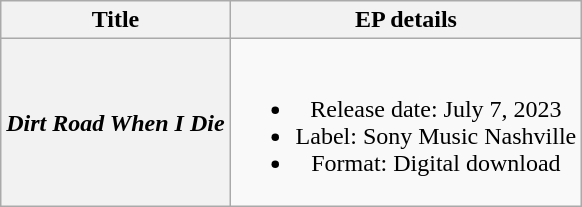<table class="wikitable plainrowheaders" style="text-align:center;">
<tr>
<th scope="col">Title</th>
<th scope="col">EP details</th>
</tr>
<tr>
<th scope="row"><em>Dirt Road When I Die</em></th>
<td><br><ul><li>Release date: July 7, 2023</li><li>Label: Sony Music Nashville</li><li>Format: Digital download</li></ul></td>
</tr>
</table>
